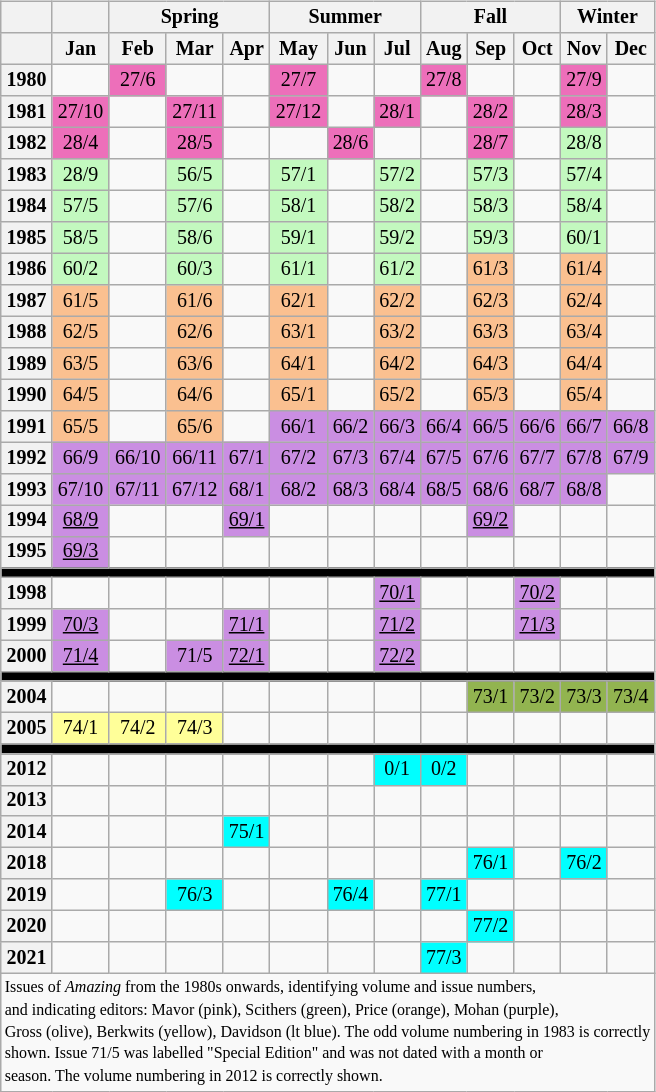<table class="wikitable" style="font-size: 10pt; line-height: 11pt; margin-right: 2em; text-align: center; float: left">
<tr>
<th></th>
<th></th>
<th colspan="3">Spring</th>
<th colspan="3">Summer</th>
<th colspan="3">Fall</th>
<th colspan="2">Winter</th>
</tr>
<tr>
<th></th>
<th>Jan</th>
<th>Feb</th>
<th>Mar</th>
<th>Apr</th>
<th>May</th>
<th>Jun</th>
<th>Jul</th>
<th>Aug</th>
<th>Sep</th>
<th>Oct</th>
<th>Nov</th>
<th>Dec</th>
</tr>
<tr>
<th>1980</th>
<td></td>
<td bgcolor=#ed6fba>27/6</td>
<td></td>
<td></td>
<td bgcolor=#ed6fba>27/7</td>
<td></td>
<td></td>
<td bgcolor=#ed6fba>27/8</td>
<td></td>
<td></td>
<td bgcolor=#ed6fba>27/9</td>
<td></td>
</tr>
<tr>
<th>1981</th>
<td bgcolor=#ed6fba>27/10</td>
<td></td>
<td bgcolor=#ed6fba>27/11</td>
<td></td>
<td bgcolor=#ed6fba>27/12</td>
<td></td>
<td bgcolor=#ed6fba>28/1</td>
<td></td>
<td bgcolor=#ed6fba>28/2</td>
<td></td>
<td bgcolor=#ed6fba>28/3</td>
<td></td>
</tr>
<tr>
<th>1982</th>
<td bgcolor=#ed6fba>28/4</td>
<td></td>
<td bgcolor=#ed6fba>28/5</td>
<td></td>
<td></td>
<td bgcolor=#ed6fba>28/6</td>
<td></td>
<td></td>
<td bgcolor=#ed6fba>28/7</td>
<td></td>
<td bgcolor=#c3f9bf>28/8</td>
<td></td>
</tr>
<tr>
<th>1983</th>
<td bgcolor=#c3f9bf>28/9</td>
<td></td>
<td bgcolor="#c3f9bf">56/5</td>
<td></td>
<td bgcolor=#c3f9bf>57/1</td>
<td></td>
<td bgcolor=#c3f9bf>57/2</td>
<td></td>
<td bgcolor=#c3f9bf>57/3</td>
<td></td>
<td bgcolor=#c3f9bf>57/4</td>
<td></td>
</tr>
<tr>
<th>1984</th>
<td bgcolor=#c3f9bf>57/5</td>
<td></td>
<td bgcolor=#c3f9bf>57/6</td>
<td></td>
<td bgcolor=#c3f9bf>58/1</td>
<td></td>
<td bgcolor=#c3f9bf>58/2</td>
<td></td>
<td bgcolor=#c3f9bf>58/3</td>
<td></td>
<td bgcolor=#c3f9bf>58/4</td>
<td></td>
</tr>
<tr>
<th>1985</th>
<td bgcolor=#c3f9bf>58/5</td>
<td></td>
<td bgcolor=#c3f9bf>58/6</td>
<td></td>
<td bgcolor=#c3f9bf>59/1</td>
<td></td>
<td bgcolor=#c3f9bf>59/2</td>
<td></td>
<td bgcolor=#c3f9bf>59/3</td>
<td></td>
<td bgcolor=#c3f9bf>60/1</td>
<td></td>
</tr>
<tr>
<th>1986</th>
<td bgcolor=#c3f9bf>60/2</td>
<td></td>
<td bgcolor=#c3f9bf>60/3</td>
<td></td>
<td bgcolor=#c3f9bf>61/1</td>
<td></td>
<td bgcolor=#c3f9bf>61/2</td>
<td></td>
<td bgcolor=#fac090>61/3</td>
<td></td>
<td bgcolor=#fac090>61/4</td>
<td></td>
</tr>
<tr>
<th>1987</th>
<td bgcolor=#fac090>61/5</td>
<td></td>
<td bgcolor=#fac090>61/6</td>
<td></td>
<td bgcolor=#fac090>62/1</td>
<td></td>
<td bgcolor=#fac090>62/2</td>
<td></td>
<td bgcolor=#fac090>62/3</td>
<td></td>
<td bgcolor=#fac090>62/4</td>
<td></td>
</tr>
<tr>
<th>1988</th>
<td bgcolor=#fac090>62/5</td>
<td></td>
<td bgcolor=#fac090>62/6</td>
<td></td>
<td bgcolor=#fac090>63/1</td>
<td></td>
<td bgcolor=#fac090>63/2</td>
<td></td>
<td bgcolor=#fac090>63/3</td>
<td></td>
<td bgcolor=#fac090>63/4</td>
<td></td>
</tr>
<tr>
<th>1989</th>
<td bgcolor=#fac090>63/5</td>
<td></td>
<td bgcolor=#fac090>63/6</td>
<td></td>
<td bgcolor=#fac090>64/1</td>
<td></td>
<td bgcolor=#fac090>64/2</td>
<td></td>
<td bgcolor=#fac090>64/3</td>
<td></td>
<td bgcolor=#fac090>64/4</td>
<td></td>
</tr>
<tr>
<th>1990</th>
<td bgcolor=#fac090>64/5</td>
<td></td>
<td bgcolor=#fac090>64/6</td>
<td></td>
<td bgcolor=#fac090>65/1</td>
<td></td>
<td bgcolor=#fac090>65/2</td>
<td></td>
<td bgcolor=#fac090>65/3</td>
<td></td>
<td bgcolor=#fac090>65/4</td>
<td></td>
</tr>
<tr>
<th>1991</th>
<td bgcolor=#fac090>65/5</td>
<td></td>
<td bgcolor=#fac090>65/6</td>
<td></td>
<td bgcolor=#ca8ee2>66/1</td>
<td bgcolor=#ca8ee2>66/2</td>
<td bgcolor=#ca8ee2>66/3</td>
<td bgcolor=#ca8ee2>66/4</td>
<td bgcolor=#ca8ee2>66/5</td>
<td bgcolor=#ca8ee2>66/6</td>
<td bgcolor=#ca8ee2>66/7</td>
<td bgcolor=#ca8ee2>66/8</td>
</tr>
<tr>
<th>1992</th>
<td bgcolor=#ca8ee2>66/9</td>
<td bgcolor=#ca8ee2>66/10</td>
<td bgcolor=#ca8ee2>66/11</td>
<td bgcolor=#ca8ee2>67/1</td>
<td bgcolor=#ca8ee2>67/2</td>
<td bgcolor=#ca8ee2>67/3</td>
<td bgcolor=#ca8ee2>67/4</td>
<td bgcolor=#ca8ee2>67/5</td>
<td bgcolor=#ca8ee2>67/6</td>
<td bgcolor=#ca8ee2>67/7</td>
<td bgcolor=#ca8ee2>67/8</td>
<td bgcolor=#ca8ee2>67/9</td>
</tr>
<tr>
<th>1993</th>
<td bgcolor=#ca8ee2>67/10</td>
<td bgcolor=#ca8ee2>67/11</td>
<td bgcolor=#ca8ee2>67/12</td>
<td bgcolor=#ca8ee2>68/1</td>
<td bgcolor=#ca8ee2>68/2</td>
<td bgcolor=#ca8ee2>68/3</td>
<td bgcolor=#ca8ee2>68/4</td>
<td bgcolor=#ca8ee2>68/5</td>
<td bgcolor=#ca8ee2>68/6</td>
<td bgcolor=#ca8ee2>68/7</td>
<td bgcolor=#ca8ee2>68/8</td>
<td></td>
</tr>
<tr>
<th>1994</th>
<td bgcolor=#ca8ee2><u>68/9</u></td>
<td></td>
<td></td>
<td bgcolor=#ca8ee2><u>69/1</u></td>
<td></td>
<td></td>
<td></td>
<td></td>
<td bgcolor=#ca8ee2><u>69/2</u></td>
<td></td>
<td></td>
<td></td>
</tr>
<tr>
<th>1995</th>
<td bgcolor=#ca8ee2><u>69/3</u></td>
<td></td>
<td></td>
<td></td>
<td></td>
<td></td>
<td></td>
<td></td>
<td></td>
<td></td>
<td></td>
<td></td>
</tr>
<tr>
<td style="line-height: 0pt;" colspan="13" bgcolor=#000000></td>
</tr>
<tr>
<th>1998</th>
<td></td>
<td></td>
<td></td>
<td></td>
<td></td>
<td></td>
<td bgcolor=#ca8ee2><u>70/1</u></td>
<td></td>
<td></td>
<td bgcolor=#ca8ee2><u>70/2</u></td>
<td></td>
<td></td>
</tr>
<tr>
<th>1999</th>
<td bgcolor=#ca8ee2><u>70/3</u></td>
<td></td>
<td></td>
<td bgcolor=#ca8ee2><u>71/1</u></td>
<td></td>
<td></td>
<td bgcolor=#ca8ee2><u>71/2</u></td>
<td></td>
<td></td>
<td bgcolor=#ca8ee2><u>71/3</u></td>
<td></td>
<td></td>
</tr>
<tr>
<th>2000</th>
<td bgcolor=#ca8ee2><u>71/4</u></td>
<td></td>
<td bgcolor=#ca8ee2>71/5</td>
<td bgcolor=#ca8ee2><u>72/1</u></td>
<td></td>
<td></td>
<td bgcolor=#ca8ee2><u>72/2</u></td>
<td></td>
<td></td>
<td></td>
<td></td>
<td></td>
</tr>
<tr>
<td style="line-height: 0pt;" colspan="13" bgcolor=#000000></td>
</tr>
<tr>
<th>2004</th>
<td></td>
<td></td>
<td></td>
<td></td>
<td></td>
<td></td>
<td></td>
<td></td>
<td bgcolor=#92b450>73/1</td>
<td bgcolor=#92b450>73/2</td>
<td bgcolor=#92b450>73/3</td>
<td bgcolor=#92b450>73/4</td>
</tr>
<tr>
<th>2005</th>
<td bgcolor=#ffff99>74/1</td>
<td bgcolor=#ffff99>74/2</td>
<td bgcolor=#ffff99>74/3</td>
<td></td>
<td></td>
<td></td>
<td></td>
<td></td>
<td></td>
<td></td>
<td></td>
<td></td>
</tr>
<tr>
<td style="line-height: 0pt;" colspan="13" bgcolor=#000000></td>
</tr>
<tr>
<th>2012</th>
<td></td>
<td></td>
<td></td>
<td></td>
<td></td>
<td></td>
<td bgcolor=#00FFFF>0/1</td>
<td bgcolor=#00FFFF>0/2</td>
<td></td>
<td></td>
<td></td>
<td></td>
</tr>
<tr>
<th>2013</th>
<td></td>
<td></td>
<td></td>
<td></td>
<td></td>
<td></td>
<td></td>
<td></td>
<td></td>
<td></td>
<td></td>
<td></td>
</tr>
<tr>
<th>2014</th>
<td></td>
<td></td>
<td></td>
<td bgcolor=#00FFFF>75/1</td>
<td></td>
<td></td>
<td></td>
<td></td>
<td></td>
<td></td>
<td></td>
<td></td>
</tr>
<tr>
<th>2018</th>
<td></td>
<td></td>
<td></td>
<td></td>
<td></td>
<td></td>
<td></td>
<td></td>
<td bgcolor=#00FFFF>76/1</td>
<td></td>
<td bgcolor=#00FFFF>76/2</td>
<td></td>
</tr>
<tr>
<th>2019</th>
<td></td>
<td></td>
<td bgcolor=#00FFFF>76/3</td>
<td></td>
<td></td>
<td bgcolor=#00FFFF>76/4</td>
<td></td>
<td bgcolor=#00FFFF>77/1</td>
<td></td>
<td></td>
<td></td>
<td></td>
</tr>
<tr>
<th>2020</th>
<td></td>
<td></td>
<td></td>
<td></td>
<td></td>
<td></td>
<td></td>
<td></td>
<td bgcolor=#00FFFF>77/2</td>
<td></td>
<td></td>
<td></td>
</tr>
<tr>
<th>2021</th>
<td></td>
<td></td>
<td></td>
<td></td>
<td></td>
<td></td>
<td></td>
<td bgcolor=#00FFFF>77/3</td>
<td></td>
<td></td>
<td></td>
<td></td>
</tr>
<tr>
<td colspan="13" style="font-size: 8pt; text-align:left">Issues of <em>Amazing</em> from the 1980s onwards, identifying volume and issue numbers,<br>and indicating editors: Mavor (pink), Scithers (green), Price (orange), Mohan (purple),<br>Gross (olive), Berkwits (yellow), Davidson (lt blue). The odd volume numbering in 1983 is correctly<br>shown. Issue 71/5 was labelled "Special Edition" and was not dated with a month or<br>season. The volume numbering in 2012 is correctly shown.</td>
</tr>
</table>
